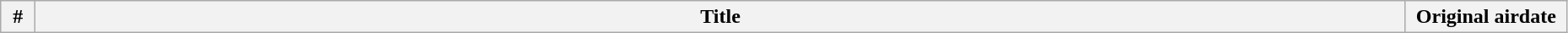<table class="wikitable plainrowheaders" style="width:98%;">
<tr>
<th width="20">#</th>
<th>Title</th>
<th width="120">Original airdate<br>




</th>
</tr>
</table>
